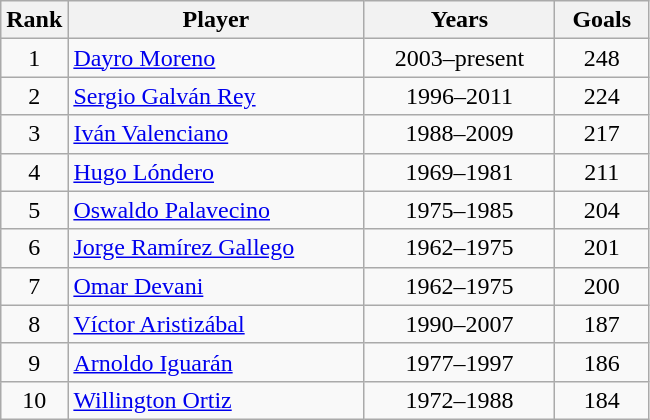<table class="wikitable sortable" style="text-align:center">
<tr>
<th width=20>Rank</th>
<th width=190>Player</th>
<th width=120>Years</th>
<th width=55>Goals</th>
</tr>
<tr>
<td>1</td>
<td align=left> <a href='#'>Dayro Moreno</a></td>
<td>2003–present</td>
<td>248</td>
</tr>
<tr>
<td>2</td>
<td align=left> <a href='#'>Sergio Galván Rey</a></td>
<td>1996–2011</td>
<td>224</td>
</tr>
<tr>
<td>3</td>
<td align=left> <a href='#'>Iván Valenciano</a></td>
<td>1988–2009</td>
<td>217</td>
</tr>
<tr>
<td>4</td>
<td align=left> <a href='#'>Hugo Lóndero</a></td>
<td>1969–1981</td>
<td>211</td>
</tr>
<tr>
<td>5</td>
<td align=left> <a href='#'>Oswaldo Palavecino</a></td>
<td>1975–1985</td>
<td>204</td>
</tr>
<tr>
<td>6</td>
<td align=left> <a href='#'>Jorge Ramírez Gallego</a></td>
<td>1962–1975</td>
<td>201</td>
</tr>
<tr>
<td>7</td>
<td align=left> <a href='#'>Omar Devani</a></td>
<td>1962–1975</td>
<td>200</td>
</tr>
<tr>
<td>8</td>
<td align=left> <a href='#'>Víctor Aristizábal</a></td>
<td>1990–2007</td>
<td>187</td>
</tr>
<tr>
<td>9</td>
<td align=left> <a href='#'>Arnoldo Iguarán</a></td>
<td>1977–1997</td>
<td>186</td>
</tr>
<tr>
<td>10</td>
<td align=left> <a href='#'>Willington Ortiz</a></td>
<td>1972–1988</td>
<td>184</td>
</tr>
</table>
